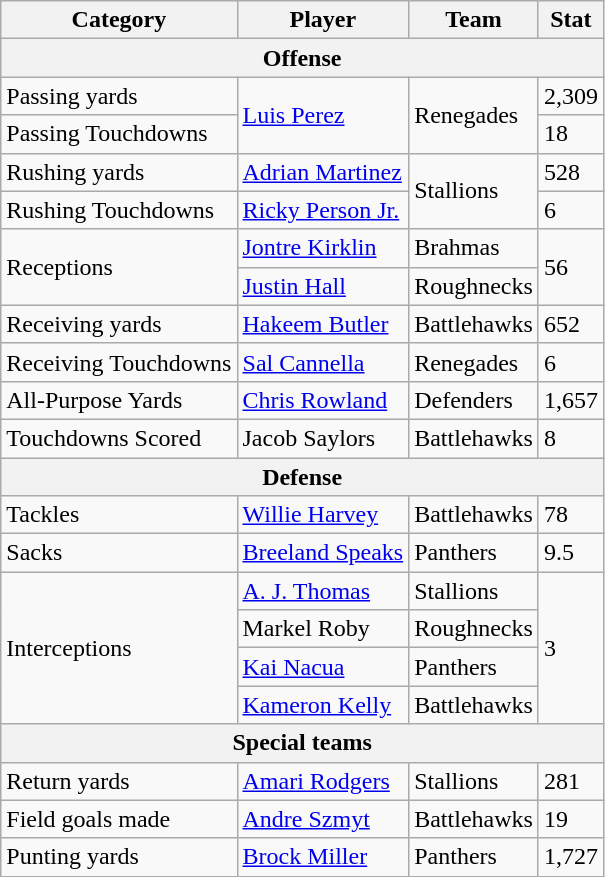<table class="wikitable">
<tr>
<th>Category</th>
<th>Player</th>
<th>Team</th>
<th>Stat</th>
</tr>
<tr>
<th colspan="4">Offense</th>
</tr>
<tr>
<td>Passing yards</td>
<td rowspan="2"><a href='#'>Luis Perez</a></td>
<td rowspan="2">Renegades</td>
<td>2,309</td>
</tr>
<tr>
<td>Passing Touchdowns</td>
<td>18</td>
</tr>
<tr>
<td>Rushing yards</td>
<td><a href='#'>Adrian Martinez</a></td>
<td rowspan="2">Stallions</td>
<td>528</td>
</tr>
<tr>
<td>Rushing Touchdowns</td>
<td><a href='#'>Ricky Person Jr.</a></td>
<td>6</td>
</tr>
<tr>
<td rowspan="2">Receptions</td>
<td><a href='#'>Jontre Kirklin</a></td>
<td>Brahmas</td>
<td rowspan="2">56</td>
</tr>
<tr>
<td><a href='#'>Justin Hall</a></td>
<td>Roughnecks</td>
</tr>
<tr>
<td>Receiving yards</td>
<td><a href='#'>Hakeem Butler</a></td>
<td>Battlehawks</td>
<td>652</td>
</tr>
<tr>
<td>Receiving Touchdowns</td>
<td><a href='#'>Sal Cannella</a></td>
<td>Renegades</td>
<td>6</td>
</tr>
<tr>
<td>All-Purpose Yards</td>
<td><a href='#'>Chris Rowland</a></td>
<td>Defenders</td>
<td>1,657</td>
</tr>
<tr>
<td>Touchdowns Scored</td>
<td>Jacob Saylors</td>
<td>Battlehawks</td>
<td>8</td>
</tr>
<tr>
<th colspan="4">Defense</th>
</tr>
<tr>
<td>Tackles</td>
<td><a href='#'>Willie Harvey</a></td>
<td>Battlehawks</td>
<td>78</td>
</tr>
<tr>
<td>Sacks</td>
<td><a href='#'>Breeland Speaks</a></td>
<td>Panthers</td>
<td>9.5</td>
</tr>
<tr>
<td rowspan="4">Interceptions</td>
<td><a href='#'>A. J. Thomas</a></td>
<td>Stallions</td>
<td rowspan="4">3</td>
</tr>
<tr>
<td>Markel Roby</td>
<td>Roughnecks</td>
</tr>
<tr>
<td><a href='#'>Kai Nacua</a></td>
<td>Panthers</td>
</tr>
<tr>
<td><a href='#'>Kameron Kelly</a></td>
<td>Battlehawks</td>
</tr>
<tr>
<th colspan="4">Special teams</th>
</tr>
<tr>
<td>Return yards</td>
<td><a href='#'>Amari Rodgers</a></td>
<td>Stallions</td>
<td>281</td>
</tr>
<tr>
<td>Field goals made</td>
<td><a href='#'>Andre Szmyt</a></td>
<td>Battlehawks</td>
<td>19</td>
</tr>
<tr>
<td>Punting yards</td>
<td><a href='#'>Brock Miller</a></td>
<td>Panthers</td>
<td>1,727</td>
</tr>
</table>
